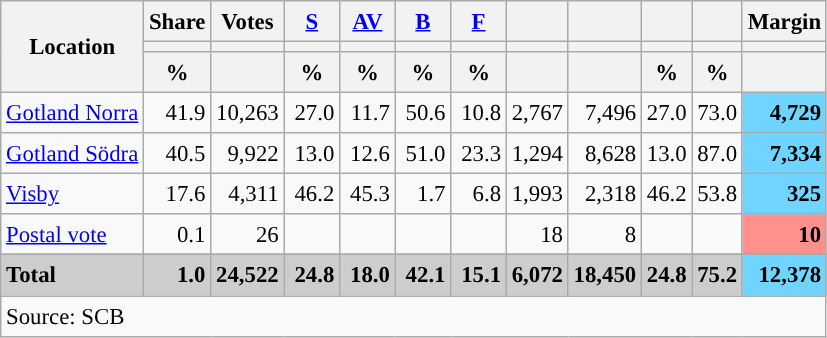<table class="wikitable sortable" style="text-align:right; font-size:95%; line-height:20px;">
<tr>
<th rowspan="3">Location</th>
<th>Share</th>
<th>Votes</th>
<th width="30px" class="unsortable"><a href='#'>S</a></th>
<th width="30px" class="unsortable"><a href='#'>AV</a></th>
<th width="30px" class="unsortable"><a href='#'>B</a></th>
<th width="30px" class="unsortable"><a href='#'>F</a></th>
<th></th>
<th></th>
<th></th>
<th></th>
<th>Margin</th>
</tr>
<tr>
<th></th>
<th></th>
<th style="background:"></th>
<th style="background:"></th>
<th style="background:"></th>
<th style="background:"></th>
<th style="background:"></th>
<th style="background:"></th>
<th style="background:"></th>
<th style="background:"></th>
<th></th>
</tr>
<tr>
<th data-sort-type="number">%</th>
<th></th>
<th data-sort-type="number">%</th>
<th data-sort-type="number">%</th>
<th data-sort-type="number">%</th>
<th data-sort-type="number">%</th>
<th></th>
<th></th>
<th data-sort-type="number">%</th>
<th data-sort-type="number">%</th>
<th></th>
</tr>
<tr>
<td align=left><a href='#'>Gotland Norra</a></td>
<td>41.9</td>
<td>10,263</td>
<td>27.0</td>
<td>11.7</td>
<td>50.6</td>
<td>10.8</td>
<td>2,767</td>
<td>7,496</td>
<td>27.0</td>
<td>73.0</td>
<td bgcolor=#6fd5fe><strong>4,729</strong></td>
</tr>
<tr>
<td align=left><a href='#'>Gotland Södra</a></td>
<td>40.5</td>
<td>9,922</td>
<td>13.0</td>
<td>12.6</td>
<td>51.0</td>
<td>23.3</td>
<td>1,294</td>
<td>8,628</td>
<td>13.0</td>
<td>87.0</td>
<td bgcolor=#6fd5fe><strong>7,334</strong></td>
</tr>
<tr>
<td align=left><a href='#'>Visby</a></td>
<td>17.6</td>
<td>4,311</td>
<td>46.2</td>
<td>45.3</td>
<td>1.7</td>
<td>6.8</td>
<td>1,993</td>
<td>2,318</td>
<td>46.2</td>
<td>53.8</td>
<td bgcolor=#6fd5fe><strong>325</strong></td>
</tr>
<tr>
<td align=left><a href='#'>Postal vote</a></td>
<td>0.1</td>
<td>26</td>
<td></td>
<td></td>
<td></td>
<td></td>
<td>18</td>
<td>8</td>
<td></td>
<td></td>
<td bgcolor=#ff908c><strong>10</strong></td>
</tr>
<tr>
</tr>
<tr style="background:#CDCDCD;">
<td align=left><strong>Total</strong></td>
<td><strong>1.0</strong></td>
<td><strong>24,522</strong></td>
<td><strong>24.8</strong></td>
<td><strong>18.0</strong></td>
<td><strong>42.1</strong></td>
<td><strong>15.1</strong></td>
<td><strong>6,072</strong></td>
<td><strong>18,450</strong></td>
<td><strong>24.8</strong></td>
<td><strong>75.2</strong></td>
<td bgcolor=#6fd5fe><strong>12,378</strong></td>
</tr>
<tr>
<td align=left colspan=12>Source: SCB </td>
</tr>
</table>
